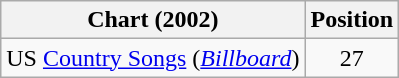<table class="wikitable sortable">
<tr>
<th scope="col">Chart (2002)</th>
<th scope="col">Position</th>
</tr>
<tr>
<td>US <a href='#'>Country Songs</a> (<em><a href='#'>Billboard</a></em>)</td>
<td align="center">27</td>
</tr>
</table>
